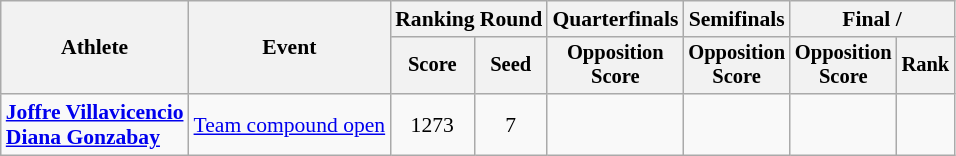<table class=wikitable style=font-size:90%;text-align:center>
<tr>
<th rowspan=2>Athlete</th>
<th rowspan=2>Event</th>
<th colspan=2>Ranking Round</th>
<th>Quarterfinals</th>
<th>Semifinals</th>
<th colspan=2>Final / </th>
</tr>
<tr style=font-size:95%>
<th>Score</th>
<th>Seed</th>
<th>Opposition<br>Score</th>
<th>Opposition<br>Score</th>
<th>Opposition<br>Score</th>
<th>Rank</th>
</tr>
<tr>
<td align=left><strong><a href='#'>Joffre Villavicencio</a><br><a href='#'>Diana Gonzabay</a></strong></td>
<td align=left><a href='#'>Team compound open</a></td>
<td>1273</td>
<td>7</td>
<td><br></td>
<td><br></td>
<td><br></td>
<td></td>
</tr>
</table>
